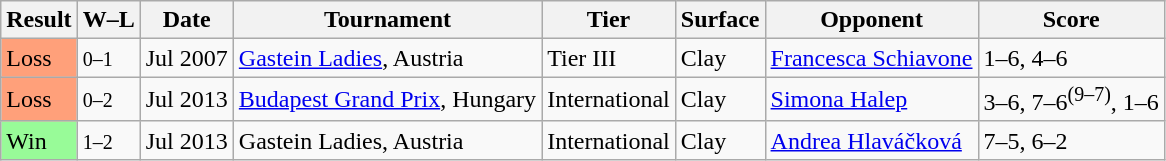<table class="sortable wikitable">
<tr>
<th>Result</th>
<th class=unsortable>W–L</th>
<th>Date</th>
<th>Tournament</th>
<th>Tier</th>
<th>Surface</th>
<th>Opponent</th>
<th class=unsortable>Score</th>
</tr>
<tr>
<td bgcolor=FFA07A>Loss</td>
<td><small>0–1</small></td>
<td>Jul 2007</td>
<td><a href='#'>Gastein Ladies</a>, Austria</td>
<td>Tier III</td>
<td>Clay</td>
<td> <a href='#'>Francesca Schiavone</a></td>
<td>1–6, 4–6</td>
</tr>
<tr>
<td bgcolor=FFA07A>Loss</td>
<td><small>0–2</small></td>
<td>Jul 2013</td>
<td><a href='#'>Budapest Grand Prix</a>, Hungary</td>
<td>International</td>
<td>Clay</td>
<td> <a href='#'>Simona Halep</a></td>
<td>3–6, 7–6<sup>(9–7)</sup>, 1–6</td>
</tr>
<tr>
<td bgcolor=98FB98>Win</td>
<td><small>1–2</small></td>
<td>Jul 2013</td>
<td>Gastein Ladies, Austria</td>
<td>International</td>
<td>Clay</td>
<td> <a href='#'>Andrea Hlaváčková</a></td>
<td>7–5, 6–2</td>
</tr>
</table>
